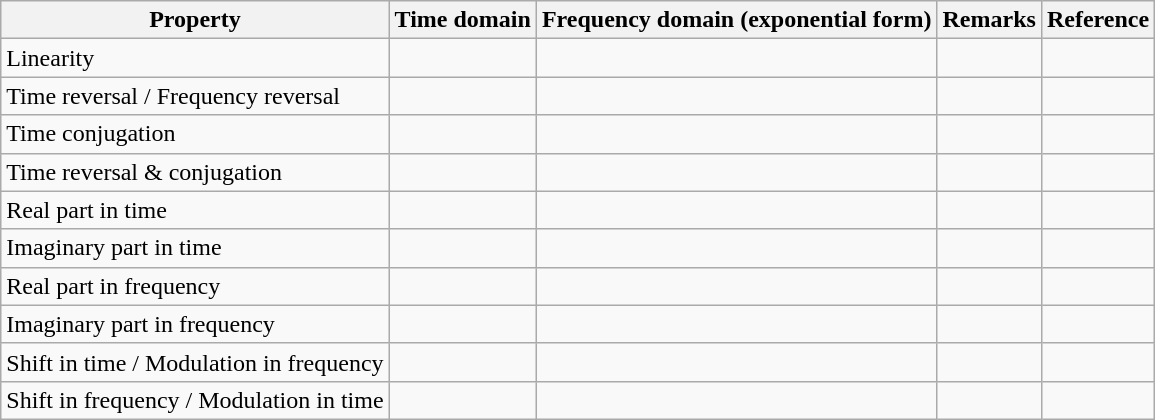<table class="wikitable">
<tr>
<th>Property</th>
<th>Time domain</th>
<th>Frequency domain (exponential form)</th>
<th>Remarks</th>
<th>Reference</th>
</tr>
<tr>
<td>Linearity</td>
<td></td>
<td></td>
<td></td>
<td></td>
</tr>
<tr>
<td>Time reversal / Frequency reversal</td>
<td></td>
<td></td>
<td></td>
<td></td>
</tr>
<tr>
<td>Time conjugation</td>
<td></td>
<td></td>
<td></td>
<td></td>
</tr>
<tr>
<td>Time reversal & conjugation</td>
<td></td>
<td></td>
<td></td>
<td></td>
</tr>
<tr>
<td>Real part in time</td>
<td></td>
<td></td>
<td></td>
<td></td>
</tr>
<tr>
<td>Imaginary part in time</td>
<td></td>
<td></td>
<td></td>
<td></td>
</tr>
<tr>
<td>Real part in frequency</td>
<td></td>
<td></td>
<td></td>
<td></td>
</tr>
<tr>
<td>Imaginary part in frequency</td>
<td></td>
<td></td>
<td></td>
<td></td>
</tr>
<tr>
<td>Shift in time / Modulation in frequency</td>
<td></td>
<td></td>
<td></td>
<td></td>
</tr>
<tr>
<td>Shift in frequency / Modulation in time</td>
<td></td>
<td></td>
<td></td>
<td></td>
</tr>
</table>
